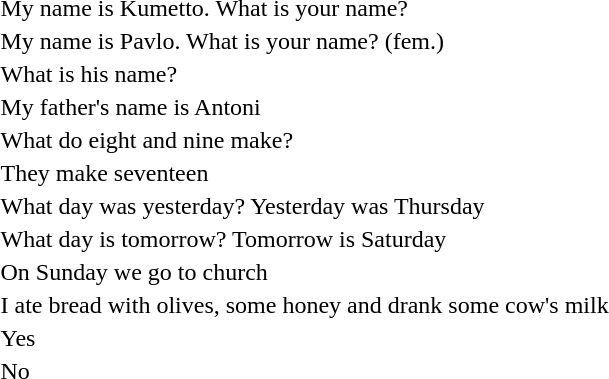<table>
<tr>
<td></td>
<td>My name is Kumetto. What is your name?</td>
</tr>
<tr>
<td></td>
<td>My name is Pavlo. What is your name? (fem.)</td>
</tr>
<tr>
<td></td>
<td>What is his name?</td>
</tr>
<tr>
<td></td>
<td>My father's name is Antoni</td>
</tr>
<tr>
<td></td>
<td>What do eight and nine make?</td>
</tr>
<tr>
<td></td>
<td>They make seventeen</td>
</tr>
<tr>
<td></td>
<td>What day was yesterday? Yesterday was Thursday</td>
</tr>
<tr>
<td></td>
<td>What day is tomorrow? Tomorrow is Saturday</td>
</tr>
<tr>
<td></td>
<td>On Sunday we go to church</td>
</tr>
<tr>
<td></td>
<td>I ate bread with olives, some honey and drank some cow's milk</td>
</tr>
<tr>
<td></td>
<td>Yes</td>
</tr>
<tr>
<td></td>
<td>No</td>
</tr>
</table>
